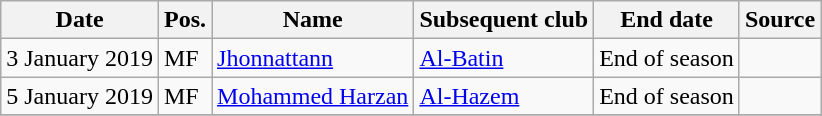<table class="wikitable" style="text-align:left">
<tr>
<th>Date</th>
<th>Pos.</th>
<th>Name</th>
<th>Subsequent club</th>
<th>End date</th>
<th>Source</th>
</tr>
<tr>
<td>3 January 2019</td>
<td>MF</td>
<td> <a href='#'>Jhonnattann</a></td>
<td> <a href='#'>Al-Batin</a></td>
<td>End of season</td>
<td></td>
</tr>
<tr>
<td>5 January 2019</td>
<td>MF</td>
<td> <a href='#'>Mohammed Harzan</a></td>
<td> <a href='#'>Al-Hazem</a></td>
<td>End of season</td>
<td></td>
</tr>
<tr>
</tr>
</table>
